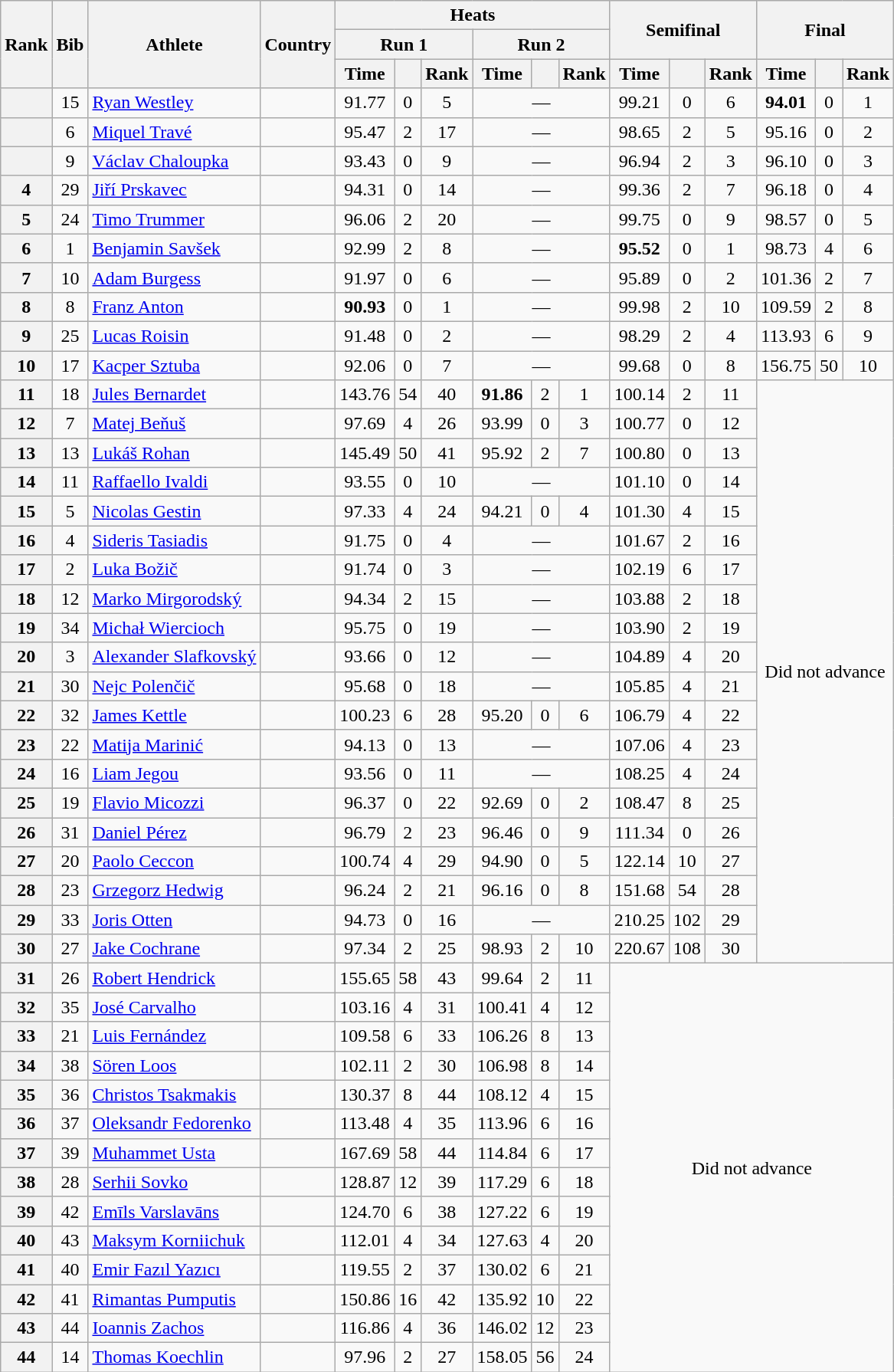<table class="wikitable" style="text-align:center">
<tr>
<th rowspan=3>Rank</th>
<th rowspan=3>Bib</th>
<th rowspan=3>Athlete</th>
<th rowspan=3>Country</th>
<th colspan=6>Heats</th>
<th colspan=3 rowspan=2>Semifinal</th>
<th colspan=3 rowspan=2>Final</th>
</tr>
<tr>
<th colspan=3>Run 1</th>
<th colspan=3>Run 2</th>
</tr>
<tr>
<th>Time</th>
<th></th>
<th>Rank</th>
<th>Time</th>
<th></th>
<th>Rank</th>
<th>Time</th>
<th></th>
<th>Rank</th>
<th>Time</th>
<th></th>
<th>Rank</th>
</tr>
<tr>
<th></th>
<td>15</td>
<td align=left><a href='#'>Ryan Westley</a></td>
<td align=left></td>
<td>91.77</td>
<td>0</td>
<td>5</td>
<td colspan=3>—</td>
<td>99.21</td>
<td>0</td>
<td>6</td>
<td><strong>94.01</strong></td>
<td>0</td>
<td>1</td>
</tr>
<tr>
<th></th>
<td>6</td>
<td align=left><a href='#'>Miquel Travé</a></td>
<td align=left></td>
<td>95.47</td>
<td>2</td>
<td>17</td>
<td colspan=3>—</td>
<td>98.65</td>
<td>2</td>
<td>5</td>
<td>95.16</td>
<td>0</td>
<td>2</td>
</tr>
<tr>
<th></th>
<td>9</td>
<td align=left><a href='#'>Václav Chaloupka</a></td>
<td align=left></td>
<td>93.43</td>
<td>0</td>
<td>9</td>
<td colspan=3>—</td>
<td>96.94</td>
<td>2</td>
<td>3</td>
<td>96.10</td>
<td>0</td>
<td>3</td>
</tr>
<tr>
<th>4</th>
<td>29</td>
<td align=left><a href='#'>Jiří Prskavec</a></td>
<td align=left></td>
<td>94.31</td>
<td>0</td>
<td>14</td>
<td colspan=3>—</td>
<td>99.36</td>
<td>2</td>
<td>7</td>
<td>96.18</td>
<td>0</td>
<td>4</td>
</tr>
<tr>
<th>5</th>
<td>24</td>
<td align=left><a href='#'>Timo Trummer</a></td>
<td align=left></td>
<td>96.06</td>
<td>2</td>
<td>20</td>
<td colspan=3>—</td>
<td>99.75</td>
<td>0</td>
<td>9</td>
<td>98.57</td>
<td>0</td>
<td>5</td>
</tr>
<tr>
<th>6</th>
<td>1</td>
<td align=left><a href='#'>Benjamin Savšek</a></td>
<td align=left></td>
<td>92.99</td>
<td>2</td>
<td>8</td>
<td colspan=3>—</td>
<td><strong>95.52</strong></td>
<td>0</td>
<td>1</td>
<td>98.73</td>
<td>4</td>
<td>6</td>
</tr>
<tr>
<th>7</th>
<td>10</td>
<td align=left><a href='#'>Adam Burgess</a></td>
<td align=left></td>
<td>91.97</td>
<td>0</td>
<td>6</td>
<td colspan=3>—</td>
<td>95.89</td>
<td>0</td>
<td>2</td>
<td>101.36</td>
<td>2</td>
<td>7</td>
</tr>
<tr>
<th>8</th>
<td>8</td>
<td align=left><a href='#'>Franz Anton</a></td>
<td align=left></td>
<td><strong>90.93</strong></td>
<td>0</td>
<td>1</td>
<td colspan=3>—</td>
<td>99.98</td>
<td>2</td>
<td>10</td>
<td>109.59</td>
<td>2</td>
<td>8</td>
</tr>
<tr>
<th>9</th>
<td>25</td>
<td align=left><a href='#'>Lucas Roisin</a></td>
<td align=left></td>
<td>91.48</td>
<td>0</td>
<td>2</td>
<td colspan=3>—</td>
<td>98.29</td>
<td>2</td>
<td>4</td>
<td>113.93</td>
<td>6</td>
<td>9</td>
</tr>
<tr>
<th>10</th>
<td>17</td>
<td align=left><a href='#'>Kacper Sztuba</a></td>
<td align=left></td>
<td>92.06</td>
<td>0</td>
<td>7</td>
<td colspan=3>—</td>
<td>99.68</td>
<td>0</td>
<td>8</td>
<td>156.75</td>
<td>50</td>
<td>10</td>
</tr>
<tr>
<th>11</th>
<td>18</td>
<td align=left><a href='#'>Jules Bernardet</a></td>
<td align=left></td>
<td>143.76</td>
<td>54</td>
<td>40</td>
<td><strong>91.86</strong></td>
<td>2</td>
<td>1</td>
<td>100.14</td>
<td>2</td>
<td>11</td>
<td colspan=6 rowspan=20>Did not advance</td>
</tr>
<tr>
<th>12</th>
<td>7</td>
<td align=left><a href='#'>Matej Beňuš</a></td>
<td align=left></td>
<td>97.69</td>
<td>4</td>
<td>26</td>
<td>93.99</td>
<td>0</td>
<td>3</td>
<td>100.77</td>
<td>0</td>
<td>12</td>
</tr>
<tr>
<th>13</th>
<td>13</td>
<td align=left><a href='#'>Lukáš Rohan</a></td>
<td align=left></td>
<td>145.49</td>
<td>50</td>
<td>41</td>
<td>95.92</td>
<td>2</td>
<td>7</td>
<td>100.80</td>
<td>0</td>
<td>13</td>
</tr>
<tr>
<th>14</th>
<td>11</td>
<td align=left><a href='#'>Raffaello Ivaldi</a></td>
<td align=left></td>
<td>93.55</td>
<td>0</td>
<td>10</td>
<td colspan=3>—</td>
<td>101.10</td>
<td>0</td>
<td>14</td>
</tr>
<tr>
<th>15</th>
<td>5</td>
<td align=left><a href='#'>Nicolas Gestin</a></td>
<td align=left></td>
<td>97.33</td>
<td>4</td>
<td>24</td>
<td>94.21</td>
<td>0</td>
<td>4</td>
<td>101.30</td>
<td>4</td>
<td>15</td>
</tr>
<tr>
<th>16</th>
<td>4</td>
<td align=left><a href='#'>Sideris Tasiadis</a></td>
<td align=left></td>
<td>91.75</td>
<td>0</td>
<td>4</td>
<td colspan=3>—</td>
<td>101.67</td>
<td>2</td>
<td>16</td>
</tr>
<tr>
<th>17</th>
<td>2</td>
<td align=left><a href='#'>Luka Božič</a></td>
<td align=left></td>
<td>91.74</td>
<td>0</td>
<td>3</td>
<td colspan=3>—</td>
<td>102.19</td>
<td>6</td>
<td>17</td>
</tr>
<tr>
<th>18</th>
<td>12</td>
<td align=left><a href='#'>Marko Mirgorodský</a></td>
<td align=left></td>
<td>94.34</td>
<td>2</td>
<td>15</td>
<td colspan=3>—</td>
<td>103.88</td>
<td>2</td>
<td>18</td>
</tr>
<tr>
<th>19</th>
<td>34</td>
<td align=left><a href='#'>Michał Wiercioch</a></td>
<td align=left></td>
<td>95.75</td>
<td>0</td>
<td>19</td>
<td colspan=3>—</td>
<td>103.90</td>
<td>2</td>
<td>19</td>
</tr>
<tr>
<th>20</th>
<td>3</td>
<td align=left><a href='#'>Alexander Slafkovský</a></td>
<td align=left></td>
<td>93.66</td>
<td>0</td>
<td>12</td>
<td colspan=3>—</td>
<td>104.89</td>
<td>4</td>
<td>20</td>
</tr>
<tr>
<th>21</th>
<td>30</td>
<td align=left><a href='#'>Nejc Polenčič</a></td>
<td align=left></td>
<td>95.68</td>
<td>0</td>
<td>18</td>
<td colspan=3>—</td>
<td>105.85</td>
<td>4</td>
<td>21</td>
</tr>
<tr>
<th>22</th>
<td>32</td>
<td align=left><a href='#'>James Kettle</a></td>
<td align=left></td>
<td>100.23</td>
<td>6</td>
<td>28</td>
<td>95.20</td>
<td>0</td>
<td>6</td>
<td>106.79</td>
<td>4</td>
<td>22</td>
</tr>
<tr>
<th>23</th>
<td>22</td>
<td align=left><a href='#'>Matija Marinić</a></td>
<td align=left></td>
<td>94.13</td>
<td>0</td>
<td>13</td>
<td colspan=3>—</td>
<td>107.06</td>
<td>4</td>
<td>23</td>
</tr>
<tr>
<th>24</th>
<td>16</td>
<td align=left><a href='#'>Liam Jegou</a></td>
<td align=left></td>
<td>93.56</td>
<td>0</td>
<td>11</td>
<td colspan=3>—</td>
<td>108.25</td>
<td>4</td>
<td>24</td>
</tr>
<tr>
<th>25</th>
<td>19</td>
<td align=left><a href='#'>Flavio Micozzi</a></td>
<td align=left></td>
<td>96.37</td>
<td>0</td>
<td>22</td>
<td>92.69</td>
<td>0</td>
<td>2</td>
<td>108.47</td>
<td>8</td>
<td>25</td>
</tr>
<tr>
<th>26</th>
<td>31</td>
<td align=left><a href='#'>Daniel Pérez</a></td>
<td align=left></td>
<td>96.79</td>
<td>2</td>
<td>23</td>
<td>96.46</td>
<td>0</td>
<td>9</td>
<td>111.34</td>
<td>0</td>
<td>26</td>
</tr>
<tr>
<th>27</th>
<td>20</td>
<td align=left><a href='#'>Paolo Ceccon</a></td>
<td align=left></td>
<td>100.74</td>
<td>4</td>
<td>29</td>
<td>94.90</td>
<td>0</td>
<td>5</td>
<td>122.14</td>
<td>10</td>
<td>27</td>
</tr>
<tr>
<th>28</th>
<td>23</td>
<td align=left><a href='#'>Grzegorz Hedwig</a></td>
<td align=left></td>
<td>96.24</td>
<td>2</td>
<td>21</td>
<td>96.16</td>
<td>0</td>
<td>8</td>
<td>151.68</td>
<td>54</td>
<td>28</td>
</tr>
<tr>
<th>29</th>
<td>33</td>
<td align=left><a href='#'>Joris Otten</a></td>
<td align=left></td>
<td>94.73</td>
<td>0</td>
<td>16</td>
<td colspan=3>—</td>
<td>210.25</td>
<td>102</td>
<td>29</td>
</tr>
<tr>
<th>30</th>
<td>27</td>
<td align=left><a href='#'>Jake Cochrane</a></td>
<td align=left></td>
<td>97.34</td>
<td>2</td>
<td>25</td>
<td>98.93</td>
<td>2</td>
<td>10</td>
<td>220.67</td>
<td>108</td>
<td>30</td>
</tr>
<tr>
<th>31</th>
<td>26</td>
<td align=left><a href='#'>Robert Hendrick</a></td>
<td align=left></td>
<td>155.65</td>
<td>58</td>
<td>43</td>
<td>99.64</td>
<td>2</td>
<td>11</td>
<td colspan=6 rowspan=14>Did not advance</td>
</tr>
<tr>
<th>32</th>
<td>35</td>
<td align=left><a href='#'>José Carvalho</a></td>
<td align=left></td>
<td>103.16</td>
<td>4</td>
<td>31</td>
<td>100.41</td>
<td>4</td>
<td>12</td>
</tr>
<tr>
<th>33</th>
<td>21</td>
<td align=left><a href='#'>Luis Fernández</a></td>
<td align=left></td>
<td>109.58</td>
<td>6</td>
<td>33</td>
<td>106.26</td>
<td>8</td>
<td>13</td>
</tr>
<tr>
<th>34</th>
<td>38</td>
<td align=left><a href='#'>Sören Loos</a></td>
<td align=left></td>
<td>102.11</td>
<td>2</td>
<td>30</td>
<td>106.98</td>
<td>8</td>
<td>14</td>
</tr>
<tr>
<th>35</th>
<td>36</td>
<td align=left><a href='#'>Christos Tsakmakis</a></td>
<td align=left></td>
<td>130.37</td>
<td>8</td>
<td>44</td>
<td>108.12</td>
<td>4</td>
<td>15</td>
</tr>
<tr>
<th>36</th>
<td>37</td>
<td align=left><a href='#'>Oleksandr Fedorenko</a></td>
<td align=left></td>
<td>113.48</td>
<td>4</td>
<td>35</td>
<td>113.96</td>
<td>6</td>
<td>16</td>
</tr>
<tr>
<th>37</th>
<td>39</td>
<td align=left><a href='#'>Muhammet Usta</a></td>
<td align=left></td>
<td>167.69</td>
<td>58</td>
<td>44</td>
<td>114.84</td>
<td>6</td>
<td>17</td>
</tr>
<tr>
<th>38</th>
<td>28</td>
<td align=left><a href='#'>Serhii Sovko</a></td>
<td align=left></td>
<td>128.87</td>
<td>12</td>
<td>39</td>
<td>117.29</td>
<td>6</td>
<td>18</td>
</tr>
<tr>
<th>39</th>
<td>42</td>
<td align=left><a href='#'>Emīls Varslavāns</a></td>
<td align=left></td>
<td>124.70</td>
<td>6</td>
<td>38</td>
<td>127.22</td>
<td>6</td>
<td>19</td>
</tr>
<tr>
<th>40</th>
<td>43</td>
<td align=left><a href='#'>Maksym Korniichuk</a></td>
<td align=left></td>
<td>112.01</td>
<td>4</td>
<td>34</td>
<td>127.63</td>
<td>4</td>
<td>20</td>
</tr>
<tr>
<th>41</th>
<td>40</td>
<td align=left><a href='#'>Emir Fazıl Yazıcı</a></td>
<td align=left></td>
<td>119.55</td>
<td>2</td>
<td>37</td>
<td>130.02</td>
<td>6</td>
<td>21</td>
</tr>
<tr>
<th>42</th>
<td>41</td>
<td align=left><a href='#'>Rimantas Pumputis</a></td>
<td align=left></td>
<td>150.86</td>
<td>16</td>
<td>42</td>
<td>135.92</td>
<td>10</td>
<td>22</td>
</tr>
<tr>
<th>43</th>
<td>44</td>
<td align=left><a href='#'>Ioannis Zachos</a></td>
<td align=left></td>
<td>116.86</td>
<td>4</td>
<td>36</td>
<td>146.02</td>
<td>12</td>
<td>23</td>
</tr>
<tr>
<th>44</th>
<td>14</td>
<td align=left><a href='#'>Thomas Koechlin</a></td>
<td align=left></td>
<td>97.96</td>
<td>2</td>
<td>27</td>
<td>158.05</td>
<td>56</td>
<td>24</td>
</tr>
</table>
